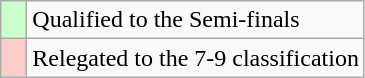<table class="wikitable">
<tr>
<td width=10px bgcolor="#ccffcc"></td>
<td>Qualified to the Semi-finals</td>
</tr>
<tr>
<td width=10px bgcolor="#ffcccc"></td>
<td>Relegated to the 7-9 classification</td>
</tr>
</table>
